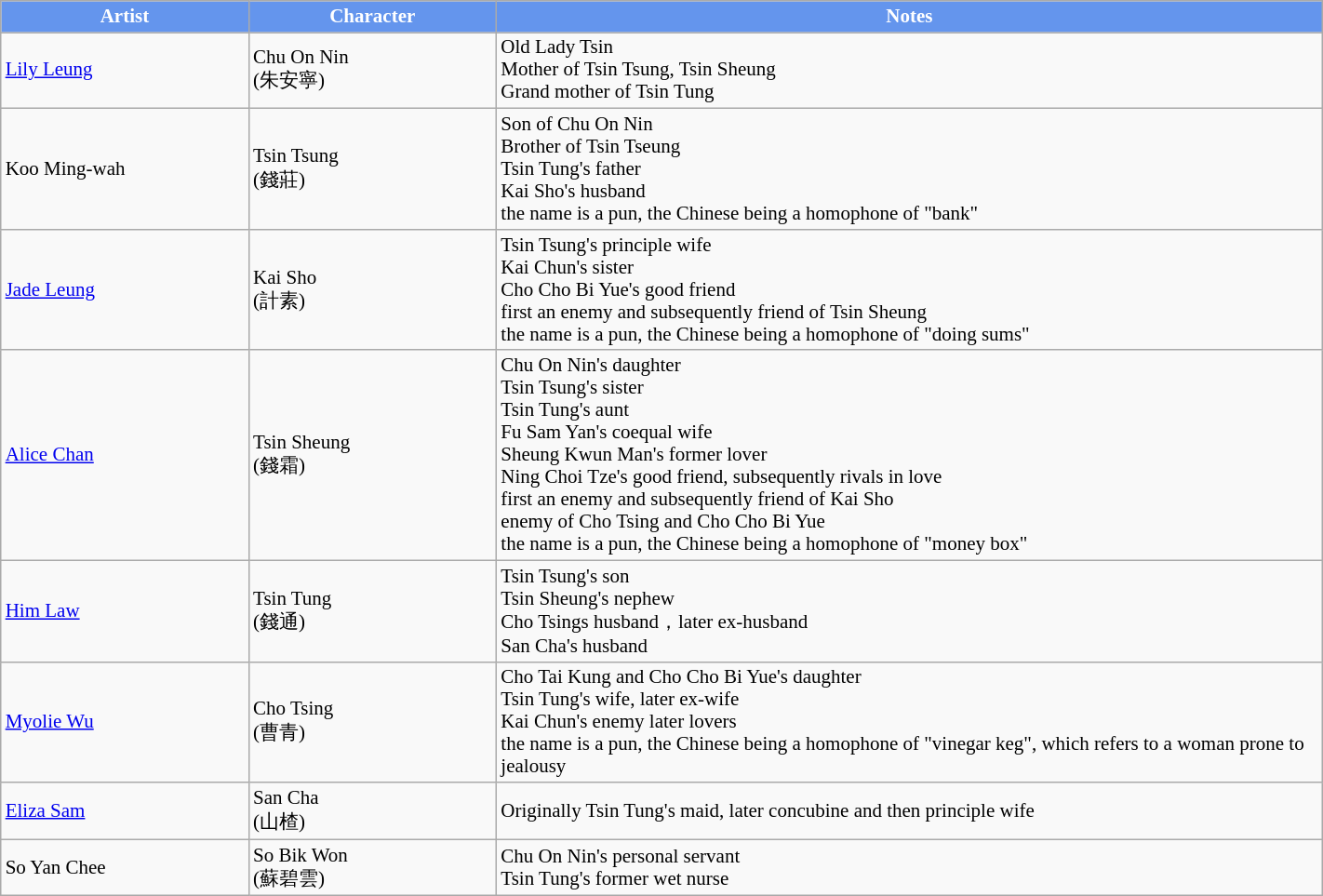<table class="wikitable" style="width:75%; font-size: 14px;">
<tr style="background:cornflowerblue; color:white" align=center>
<td style="width:12%"><strong>Artist</strong></td>
<td style="width:12%"><strong>Character</strong></td>
<td style="width:40%"><strong>Notes</strong></td>
</tr>
<tr>
<td><a href='#'>Lily Leung</a></td>
<td>Chu On Nin<br>(朱安寧)</td>
<td>Old Lady Tsin<br>Mother of Tsin Tsung, Tsin Sheung <br>Grand mother of Tsin Tung</td>
</tr>
<tr>
<td>Koo Ming-wah</td>
<td>Tsin Tsung<br>(錢莊)</td>
<td>Son of Chu On Nin<br>Brother of Tsin Tseung<br>Tsin Tung's father<br>Kai Sho's husband<br>the name is a pun, the Chinese being a homophone of "bank"</td>
</tr>
<tr>
<td><a href='#'>Jade Leung</a></td>
<td>Kai Sho<br>(計素)</td>
<td>Tsin Tsung's principle wife<br>Kai Chun's sister<br>Cho Cho Bi Yue's good friend<br>first an enemy and subsequently friend of Tsin Sheung<br>the name is a pun, the Chinese being a homophone of "doing sums"</td>
</tr>
<tr>
<td><a href='#'>Alice Chan</a></td>
<td>Tsin Sheung<br>(錢霜)</td>
<td>Chu On Nin's daughter<br>Tsin Tsung's sister<br>Tsin Tung's aunt<br>Fu Sam Yan's coequal wife<br>Sheung Kwun Man's former lover<br>Ning Choi Tze's good friend, subsequently rivals in love<br>first an enemy and subsequently friend of Kai Sho<br>enemy of Cho Tsing and Cho Cho Bi Yue <br>the name is a pun,  the Chinese being a homophone of "money box"</td>
</tr>
<tr>
<td><a href='#'>Him Law</a></td>
<td>Tsin Tung<br> (錢通)</td>
<td>Tsin Tsung's son<br>Tsin Sheung's nephew<br>Cho Tsings husband，later ex-husband<br>San Cha's husband</td>
</tr>
<tr>
<td><a href='#'>Myolie Wu</a></td>
<td>Cho Tsing<br>(曹青)</td>
<td>Cho Tai Kung and Cho Cho Bi Yue's daughter<br>Tsin Tung's wife, later ex-wife<br>Kai Chun's enemy later lovers<br>the name is a pun, the Chinese being a homophone of "vinegar keg", which refers to a woman prone to jealousy</td>
</tr>
<tr>
<td><a href='#'>Eliza Sam</a></td>
<td>San Cha<br>(山楂)</td>
<td>Originally Tsin Tung's maid, later concubine and then principle wife</td>
</tr>
<tr>
<td>So Yan Chee</td>
<td>So Bik Won<br>(蘇碧雲)</td>
<td>Chu On Nin's personal servant<br>Tsin Tung's former wet nurse<br></td>
</tr>
</table>
